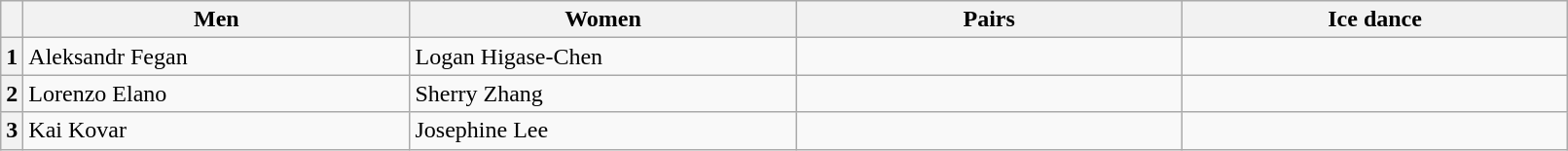<table class="wikitable unsortable" style="text-align:left; width:85%">
<tr>
<th scope="col"></th>
<th scope="col" style="width:25%">Men</th>
<th scope="col" style="width:25%">Women</th>
<th scope="col" style="width:25%">Pairs</th>
<th scope="col" style="width:25%">Ice dance</th>
</tr>
<tr>
<th scope="row">1</th>
<td>Aleksandr Fegan</td>
<td>Logan Higase-Chen</td>
<td></td>
<td></td>
</tr>
<tr>
<th scope="row">2</th>
<td>Lorenzo Elano</td>
<td>Sherry Zhang</td>
<td></td>
<td></td>
</tr>
<tr>
<th scope="row">3</th>
<td>Kai Kovar</td>
<td>Josephine Lee</td>
<td></td>
<td></td>
</tr>
</table>
